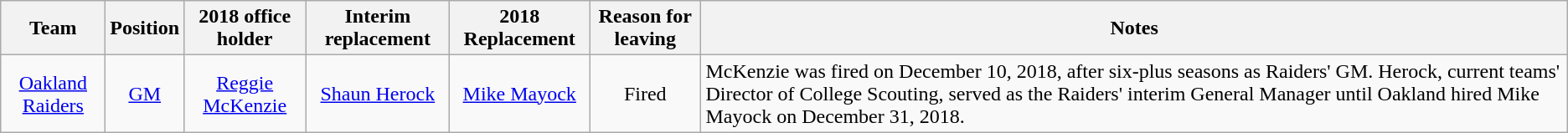<table class="wikitable">
<tr>
<th>Team</th>
<th>Position</th>
<th>2018 office holder</th>
<th>Interim replacement</th>
<th>2018 Replacement</th>
<th>Reason for leaving</th>
<th>Notes</th>
</tr>
<tr>
<td style="text-align:center;"><a href='#'>Oakland Raiders</a></td>
<td style="text-align:center;"><a href='#'>GM</a></td>
<td style="text-align:center;"><a href='#'>Reggie McKenzie</a></td>
<td style="text-align:center;"><a href='#'>Shaun Herock</a></td>
<td style="text-align:center;"><a href='#'>Mike Mayock</a></td>
<td style="text-align:center;">Fired</td>
<td>McKenzie was fired on December 10, 2018, after six-plus seasons as Raiders' GM. Herock, current teams' Director of College Scouting, served as the Raiders' interim General Manager until Oakland hired Mike Mayock on December 31, 2018.</td>
</tr>
</table>
